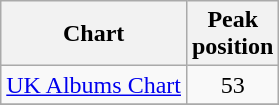<table class="wikitable sortable">
<tr>
<th>Chart</th>
<th>Peak<br>position</th>
</tr>
<tr>
<td align="left"><a href='#'>UK Albums Chart</a></td>
<td align="center">53</td>
</tr>
<tr>
</tr>
</table>
